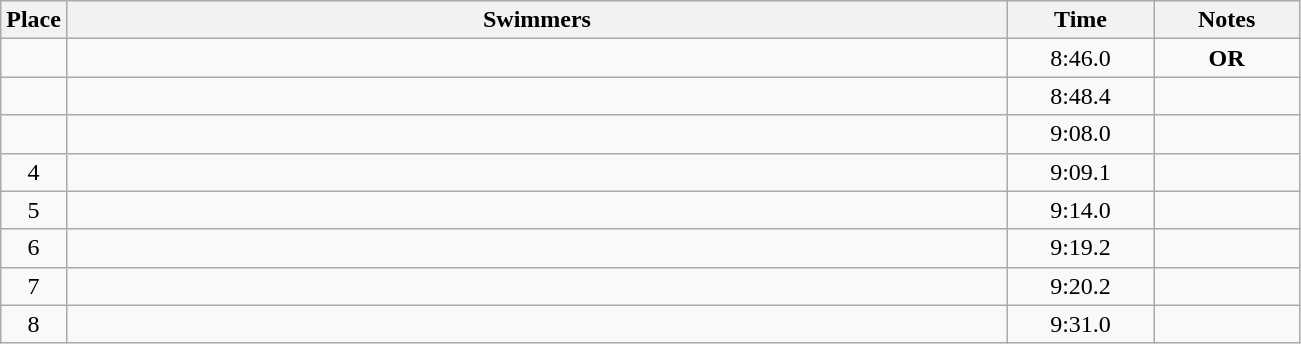<table class=wikitable style="text-align:center">
<tr>
<th>Place</th>
<th width=620>Swimmers</th>
<th width=90>Time</th>
<th width=90>Notes</th>
</tr>
<tr>
<td></td>
<td align=left></td>
<td>8:46.0</td>
<td><strong>OR</strong></td>
</tr>
<tr>
<td></td>
<td align=left></td>
<td>8:48.4</td>
<td></td>
</tr>
<tr>
<td></td>
<td align=left></td>
<td>9:08.0</td>
<td></td>
</tr>
<tr>
<td>4</td>
<td align=left></td>
<td>9:09.1</td>
<td></td>
</tr>
<tr>
<td>5</td>
<td align=left></td>
<td>9:14.0</td>
<td></td>
</tr>
<tr>
<td>6</td>
<td align=left></td>
<td>9:19.2</td>
<td></td>
</tr>
<tr>
<td>7</td>
<td align=left></td>
<td>9:20.2</td>
<td></td>
</tr>
<tr>
<td>8</td>
<td align=left></td>
<td>9:31.0</td>
<td></td>
</tr>
</table>
